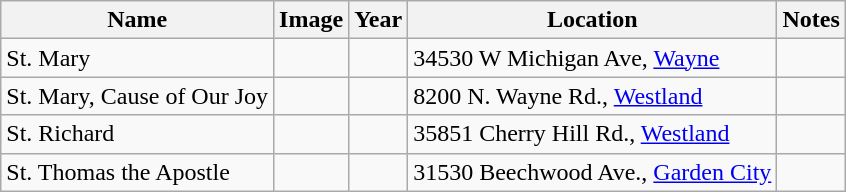<table class="wikitable sortable">
<tr>
<th>Name</th>
<th class="unsortable">Image</th>
<th>Year</th>
<th class="unsortable">Location</th>
<th class="unsortable">Notes</th>
</tr>
<tr>
<td>St. Mary</td>
<td></td>
<td></td>
<td>34530 W Michigan Ave, <a href='#'>Wayne</a></td>
<td></td>
</tr>
<tr>
<td>St. Mary, Cause of Our Joy</td>
<td></td>
<td></td>
<td>8200 N. Wayne Rd., <a href='#'>Westland</a></td>
<td></td>
</tr>
<tr>
<td>St. Richard</td>
<td></td>
<td></td>
<td>35851 Cherry Hill Rd., <a href='#'>Westland</a></td>
<td></td>
</tr>
<tr>
<td>St. Thomas the Apostle</td>
<td></td>
<td></td>
<td>31530 Beechwood Ave., <a href='#'>Garden City</a></td>
<td></td>
</tr>
</table>
